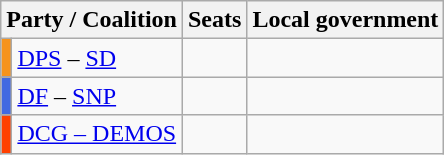<table class="wikitable" style="text-align:left;">
<tr>
<th colspan=2>Party / Coalition</th>
<th>Seats</th>
<th>Local government</th>
</tr>
<tr>
<th style="background-color: #F6931D"></th>
<td><a href='#'>DPS</a> – <a href='#'>SD</a></td>
<td></td>
<td></td>
</tr>
<tr>
<th style="background-color: royalblue"></th>
<td><a href='#'>DF</a> – <a href='#'>SNP</a></td>
<td></td>
<td></td>
</tr>
<tr>
<th style="background-color: #ff4000"></th>
<td><a href='#'>DCG – DEMOS</a></td>
<td></td>
<td></td>
</tr>
</table>
